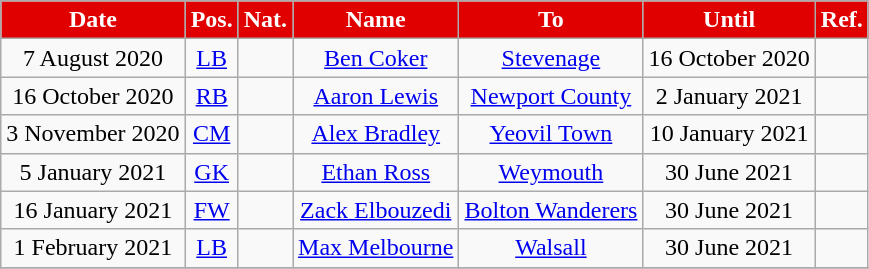<table class="wikitable"  style="text-align:center;">
<tr>
<th style="background:#E00000; color:white;">Date</th>
<th style="background:#E00000; color:white;">Pos.</th>
<th style="background:#E00000; color:white;">Nat.</th>
<th style="background:#E00000; color:white;">Name</th>
<th style="background:#E00000; color:white;">To</th>
<th style="background:#E00000; color:white;">Until</th>
<th style="background:#E00000; color:white;">Ref.</th>
</tr>
<tr>
<td>7 August 2020</td>
<td><a href='#'>LB</a></td>
<td></td>
<td><a href='#'>Ben Coker</a></td>
<td><a href='#'>Stevenage</a></td>
<td>16 October 2020</td>
<td></td>
</tr>
<tr>
<td>16 October 2020</td>
<td><a href='#'>RB</a></td>
<td></td>
<td><a href='#'>Aaron Lewis</a></td>
<td><a href='#'>Newport County</a></td>
<td>2 January 2021</td>
<td></td>
</tr>
<tr>
<td>3 November 2020</td>
<td><a href='#'>CM</a></td>
<td></td>
<td><a href='#'>Alex Bradley</a></td>
<td><a href='#'>Yeovil Town</a></td>
<td>10 January 2021</td>
<td></td>
</tr>
<tr>
<td>5 January 2021</td>
<td><a href='#'>GK</a></td>
<td></td>
<td><a href='#'>Ethan Ross</a></td>
<td><a href='#'>Weymouth</a></td>
<td>30 June 2021</td>
<td></td>
</tr>
<tr>
<td>16 January 2021</td>
<td><a href='#'>FW</a></td>
<td></td>
<td><a href='#'>Zack Elbouzedi</a></td>
<td><a href='#'>Bolton Wanderers</a></td>
<td>30 June 2021</td>
<td></td>
</tr>
<tr>
<td>1 February 2021</td>
<td><a href='#'>LB</a></td>
<td></td>
<td><a href='#'>Max Melbourne</a></td>
<td><a href='#'>Walsall</a></td>
<td>30 June 2021</td>
<td></td>
</tr>
<tr>
</tr>
</table>
